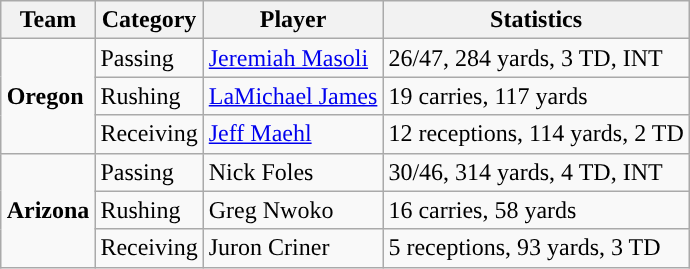<table class="wikitable" style="float: right;">
<tr>
<th>Team</th>
<th>Category</th>
<th>Player</th>
<th>Statistics</th>
</tr>
<tr>
<td rowspan=3><strong>Oregon</strong></td>
<td>Passing</td>
<td><a href='#'>Jeremiah Masoli</a></td>
<td>26/47, 284 yards, 3 TD, INT</td>
</tr>
<tr>
<td>Rushing</td>
<td><a href='#'>LaMichael James</a></td>
<td>19 carries, 117 yards</td>
</tr>
<tr>
<td>Receiving</td>
<td><a href='#'>Jeff Maehl</a></td>
<td>12 receptions, 114 yards, 2 TD</td>
</tr>
<tr>
<td rowspan=3><strong>Arizona</strong></td>
<td>Passing</td>
<td>Nick Foles</td>
<td>30/46, 314 yards, 4 TD, INT</td>
</tr>
<tr>
<td>Rushing</td>
<td>Greg Nwoko</td>
<td>16 carries, 58 yards</td>
</tr>
<tr>
<td>Receiving</td>
<td>Juron Criner</td>
<td>5 receptions, 93 yards, 3 TD</td>
</tr>
</table>
